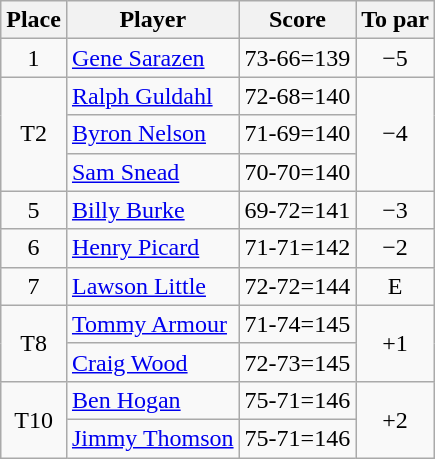<table class="wikitable">
<tr>
<th>Place</th>
<th>Player</th>
<th>Score</th>
<th>To par</th>
</tr>
<tr>
<td align="center">1</td>
<td> <a href='#'>Gene Sarazen</a></td>
<td>73-66=139</td>
<td align="center">−5</td>
</tr>
<tr>
<td rowspan="3" align="center">T2</td>
<td> <a href='#'>Ralph Guldahl</a></td>
<td>72-68=140</td>
<td rowspan="3" align="center">−4</td>
</tr>
<tr>
<td> <a href='#'>Byron Nelson</a></td>
<td>71-69=140</td>
</tr>
<tr>
<td> <a href='#'>Sam Snead</a></td>
<td>70-70=140</td>
</tr>
<tr>
<td align="center">5</td>
<td> <a href='#'>Billy Burke</a></td>
<td>69-72=141</td>
<td align="center">−3</td>
</tr>
<tr>
<td align="center">6</td>
<td> <a href='#'>Henry Picard</a></td>
<td>71-71=142</td>
<td align="center">−2</td>
</tr>
<tr>
<td align="center">7</td>
<td> <a href='#'>Lawson Little</a></td>
<td>72-72=144</td>
<td align="center">E</td>
</tr>
<tr>
<td rowspan="2" align="center">T8</td>
<td> <a href='#'>Tommy Armour</a></td>
<td>71-74=145</td>
<td rowspan="2" align="center">+1</td>
</tr>
<tr>
<td> <a href='#'>Craig Wood</a></td>
<td>72-73=145</td>
</tr>
<tr>
<td rowspan="2" align="center">T10</td>
<td> <a href='#'>Ben Hogan</a></td>
<td>75-71=146</td>
<td rowspan="2" align="center">+2</td>
</tr>
<tr>
<td> <a href='#'>Jimmy Thomson</a></td>
<td>75-71=146</td>
</tr>
</table>
